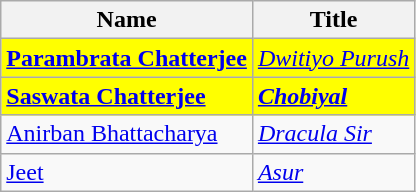<table class="wikitable">
<tr>
<th>Name</th>
<th>Title</th>
</tr>
<tr>
<td style="background:#FFFF00"><strong><a href='#'>Parambrata Chatterjee</a></strong></td>
<td style="background:#FFFF00"><em><a href='#'>Dwitiyo Purush</a></em></td>
</tr>
<tr>
<td style="background:#FFFF00"><strong><a href='#'>Saswata Chatterjee</a></strong></td>
<td style="background:#FFFF00"><strong><em><a href='#'>Chobiyal</a></em></strong></td>
</tr>
<tr>
<td><a href='#'>Anirban Bhattacharya</a></td>
<td><em><a href='#'>Dracula Sir</a></em></td>
</tr>
<tr>
<td><a href='#'>Jeet</a></td>
<td><em><a href='#'>Asur</a></em></td>
</tr>
</table>
